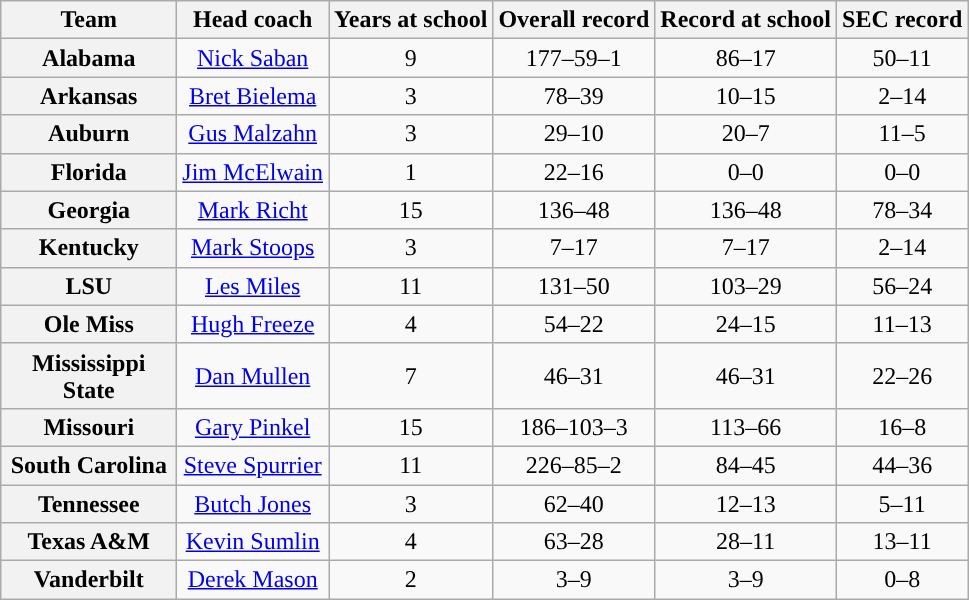<table class="wikitable sortable" style="text-align: center;">
<tr>
<th width="110">Team</th>
<th>Head coach</th>
<th>Years at school</th>
<th>Overall record</th>
<th>Record at school</th>
<th>SEC record</th>
</tr>
<tr>
<th>Alabama</th>
<td><a href='#'>Nick Saban</a></td>
<td>9</td>
<td>177–59–1</td>
<td>86–17</td>
<td>50–11</td>
</tr>
<tr>
<th>Arkansas</th>
<td><a href='#'>Bret Bielema</a></td>
<td>3</td>
<td>78–39</td>
<td>10–15</td>
<td>2–14</td>
</tr>
<tr>
<th>Auburn</th>
<td><a href='#'>Gus Malzahn</a></td>
<td>3</td>
<td>29–10</td>
<td>20–7</td>
<td>11–5</td>
</tr>
<tr>
<th>Florida</th>
<td><a href='#'>Jim McElwain</a></td>
<td>1</td>
<td>22–16</td>
<td>0–0</td>
<td>0–0</td>
</tr>
<tr>
<th>Georgia</th>
<td><a href='#'>Mark Richt</a></td>
<td>15</td>
<td>136–48</td>
<td>136–48</td>
<td>78–34</td>
</tr>
<tr>
<th>Kentucky</th>
<td><a href='#'>Mark Stoops</a></td>
<td>3</td>
<td>7–17</td>
<td>7–17</td>
<td>2–14</td>
</tr>
<tr>
<th>LSU</th>
<td><a href='#'>Les Miles</a></td>
<td>11</td>
<td>131–50</td>
<td>103–29</td>
<td>56–24</td>
</tr>
<tr>
<th>Ole Miss</th>
<td><a href='#'>Hugh Freeze</a></td>
<td>4</td>
<td>54–22</td>
<td>24–15</td>
<td>11–13</td>
</tr>
<tr>
<th>Mississippi State</th>
<td><a href='#'>Dan Mullen</a></td>
<td>7</td>
<td>46–31</td>
<td>46–31</td>
<td>22–26</td>
</tr>
<tr>
<th>Missouri</th>
<td><a href='#'>Gary Pinkel</a></td>
<td>15</td>
<td>186–103–3</td>
<td>113–66</td>
<td>16–8</td>
</tr>
<tr>
<th>South Carolina</th>
<td><a href='#'>Steve Spurrier</a></td>
<td>11</td>
<td>226–85–2</td>
<td>84–45</td>
<td>44–36</td>
</tr>
<tr>
<th>Tennessee</th>
<td><a href='#'>Butch Jones</a></td>
<td>3</td>
<td>62–40</td>
<td>12–13</td>
<td>5–11</td>
</tr>
<tr>
<th>Texas A&M</th>
<td><a href='#'>Kevin Sumlin</a></td>
<td>4</td>
<td>63–28</td>
<td>28–11</td>
<td>13–11</td>
</tr>
<tr>
<th>Vanderbilt</th>
<td><a href='#'>Derek Mason</a></td>
<td>2</td>
<td>3–9</td>
<td>3–9</td>
<td>0–8</td>
</tr>
</table>
